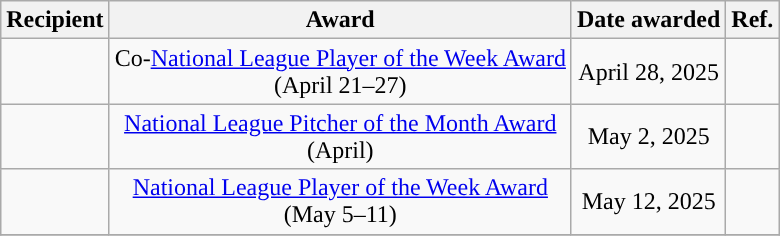<table class="wikitable sortable collapsible" style="text-align:center">
<tr>
<th>Recipient</th>
<th>Award</th>
<th>Date awarded</th>
<th>Ref.</th>
</tr>
<tr>
<td></td>
<td>Co-<a href='#'>National League Player of the Week Award</a>  <br> (April 21–27)<br></td>
<td>April 28, 2025</td>
<td></td>
</tr>
<tr>
<td></td>
<td><a href='#'>National League Pitcher of the Month Award</a>    <br> (April)</td>
<td>May 2, 2025</td>
<td></td>
</tr>
<tr>
<td></td>
<td><a href='#'>National League Player of the Week Award</a>  <br> (May 5–11)</td>
<td>May 12, 2025</td>
<td></td>
</tr>
<tr>
</tr>
</table>
